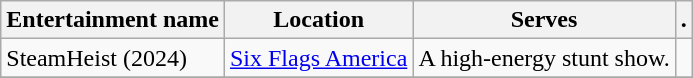<table class="wikitable sortable">
<tr>
<th>Entertainment name</th>
<th>Location</th>
<th>Serves</th>
<th>.</th>
</tr>
<tr>
<td>SteamHeist (2024)</td>
<td><a href='#'>Six Flags America</a></td>
<td>A high-energy stunt show.</td>
<td></td>
</tr>
<tr>
</tr>
</table>
